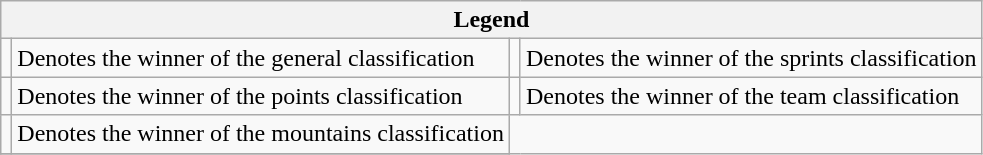<table class="wikitable">
<tr>
<th colspan="4">Legend</th>
</tr>
<tr>
<td></td>
<td>Denotes the winner of the general classification</td>
<td></td>
<td>Denotes the winner of the sprints classification</td>
</tr>
<tr>
<td></td>
<td>Denotes the winner of the points classification</td>
<td></td>
<td>Denotes the winner of the team classification</td>
</tr>
<tr>
<td></td>
<td>Denotes the winner of the mountains classification</td>
</tr>
<tr>
</tr>
</table>
